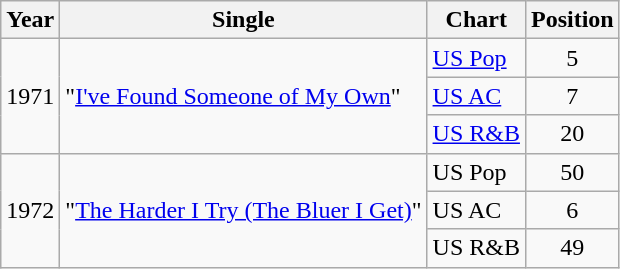<table class="wikitable">
<tr>
<th>Year</th>
<th>Single</th>
<th>Chart</th>
<th>Position</th>
</tr>
<tr>
<td rowspan="3">1971</td>
<td rowspan="3">"<a href='#'>I've Found Someone of My Own</a>"</td>
<td rowspan="1"><a href='#'>US Pop</a></td>
<td align="center">5</td>
</tr>
<tr>
<td rowspan="1"><a href='#'>US AC</a></td>
<td align="center">7</td>
</tr>
<tr>
<td rowspan="1"><a href='#'>US R&B</a></td>
<td align="center">20</td>
</tr>
<tr>
<td rowspan="3">1972</td>
<td rowspan="3">"<a href='#'>The Harder I Try (The Bluer I Get)</a>"</td>
<td rowspan="1">US Pop</td>
<td align="center">50</td>
</tr>
<tr>
<td rowspan="1">US AC</td>
<td align="center">6</td>
</tr>
<tr>
<td rowspan="1">US R&B</td>
<td align="center">49</td>
</tr>
</table>
